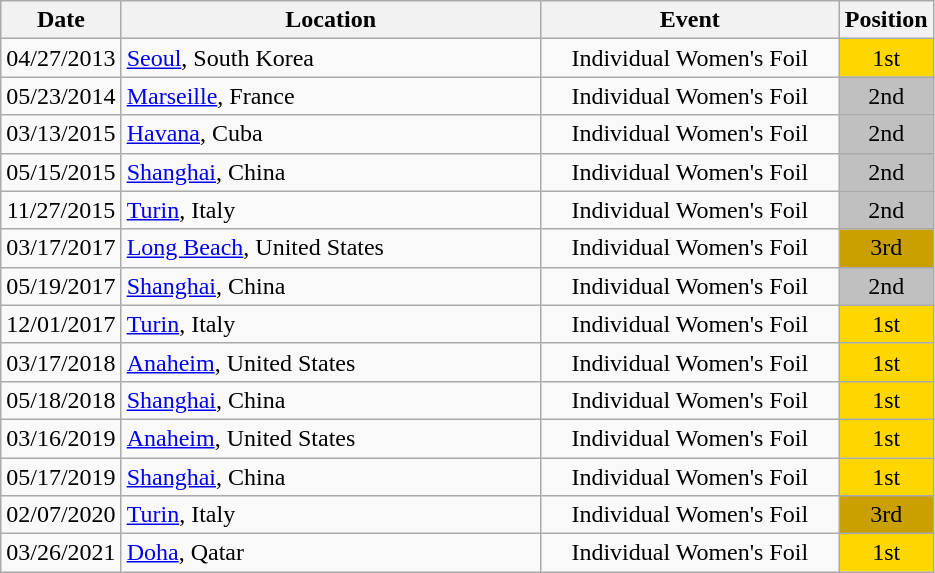<table class="wikitable" style="text-align:center;">
<tr>
<th>Date</th>
<th style="width:17em">Location</th>
<th style="width:12em">Event</th>
<th>Position</th>
</tr>
<tr>
<td>04/27/2013</td>
<td rowspan="1" align="left"> <a href='#'>Seoul</a>, South Korea</td>
<td>Individual Women's Foil</td>
<td bgcolor="gold">1st</td>
</tr>
<tr>
<td>05/23/2014</td>
<td rowspan="1" align="left"> <a href='#'>Marseille</a>, France</td>
<td>Individual Women's Foil</td>
<td bgcolor="silver">2nd</td>
</tr>
<tr>
<td>03/13/2015</td>
<td rowspan="1" align="left"> <a href='#'>Havana</a>, Cuba</td>
<td>Individual Women's Foil</td>
<td bgcolor="silver">2nd</td>
</tr>
<tr>
<td>05/15/2015</td>
<td rowspan="1" align="left"> <a href='#'>Shanghai</a>, China</td>
<td>Individual Women's Foil</td>
<td bgcolor="silver">2nd</td>
</tr>
<tr>
<td>11/27/2015</td>
<td rowspan="1" align="left"> <a href='#'>Turin</a>, Italy</td>
<td>Individual Women's Foil</td>
<td bgcolor="silver">2nd</td>
</tr>
<tr>
<td>03/17/2017</td>
<td rowspan="1" align="left"> <a href='#'>Long Beach</a>, United States</td>
<td>Individual Women's Foil</td>
<td bgcolor="caramel">3rd</td>
</tr>
<tr>
<td>05/19/2017</td>
<td rowspan="1" align="left"> <a href='#'>Shanghai</a>, China</td>
<td>Individual Women's Foil</td>
<td bgcolor="silver">2nd</td>
</tr>
<tr>
<td>12/01/2017</td>
<td rowspan="1" align="left"> <a href='#'>Turin</a>, Italy</td>
<td>Individual Women's Foil</td>
<td bgcolor="gold">1st</td>
</tr>
<tr>
<td>03/17/2018</td>
<td rowspan="1" align="left"> <a href='#'>Anaheim</a>, United States</td>
<td>Individual Women's Foil</td>
<td bgcolor="gold">1st</td>
</tr>
<tr>
<td>05/18/2018</td>
<td rowspan="1" align="left"> <a href='#'>Shanghai</a>, China</td>
<td>Individual Women's Foil</td>
<td bgcolor="gold">1st</td>
</tr>
<tr>
<td>03/16/2019</td>
<td rowspan="1" align="left"> <a href='#'>Anaheim</a>, United States</td>
<td>Individual Women's Foil</td>
<td bgcolor="gold">1st</td>
</tr>
<tr>
<td>05/17/2019</td>
<td rowspan="1" align="left"> <a href='#'>Shanghai</a>, China</td>
<td>Individual Women's Foil</td>
<td bgcolor="gold">1st</td>
</tr>
<tr>
<td rowspan="1">02/07/2020</td>
<td rowspan="1" align="left"> <a href='#'>Turin</a>, Italy</td>
<td>Individual Women's Foil</td>
<td bgcolor="caramel">3rd</td>
</tr>
<tr>
<td>03/26/2021</td>
<td rowspan="1" align="left"> <a href='#'>Doha</a>, Qatar</td>
<td>Individual Women's Foil</td>
<td bgcolor="gold">1st</td>
</tr>
</table>
